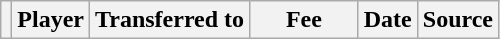<table class="wikitable plainrowheaders sortable">
<tr>
<th></th>
<th scope="col">Player</th>
<th>Transferred to</th>
<th style="width: 65px;">Fee</th>
<th scope="col">Date</th>
<th scope="col">Source</th>
</tr>
</table>
